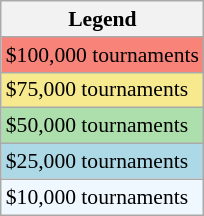<table class="wikitable" style="font-size:90%;">
<tr>
<th>Legend</th>
</tr>
<tr style="background:#f88379;">
<td>$100,000 tournaments</td>
</tr>
<tr style="background:#f7e98e;">
<td>$75,000 tournaments</td>
</tr>
<tr style="background:#addfad;">
<td>$50,000 tournaments</td>
</tr>
<tr style="background:lightblue;">
<td>$25,000 tournaments</td>
</tr>
<tr style="background:#f0f8ff;">
<td>$10,000 tournaments</td>
</tr>
</table>
